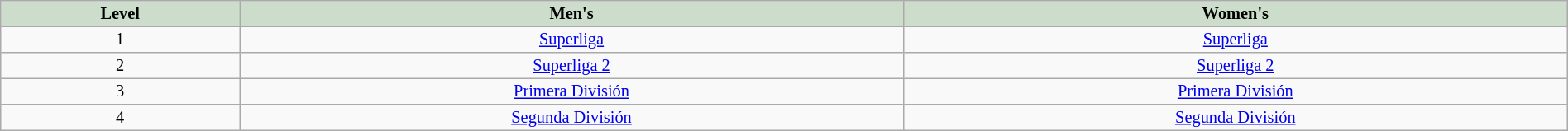<table class="sortable" border=1 width=100% cellpadding="2" cellspacing="0" style="background: #f9f9f9; border: 1px #aaa solid; border-collapse: collapse; font-size: 85%; text-align: left;">
<tr align="center" bgcolor=#CCDDCC style="color:black;">
<th class=unsortable>Level</th>
<th class=unsortable>Men's</th>
<th class=unsortable>Women's</th>
</tr>
<tr align="center">
<td>1</td>
<td align="center"><a href='#'>Superliga</a></td>
<td align="center"><a href='#'>Superliga</a></td>
</tr>
<tr align="center">
<td>2</td>
<td align="center"><a href='#'>Superliga 2</a></td>
<td align="center"><a href='#'>Superliga 2</a></td>
</tr>
<tr align="center">
<td>3</td>
<td align="center"><a href='#'>Primera División</a></td>
<td><a href='#'>Primera División</a></td>
</tr>
<tr align="center">
<td>4</td>
<td align="center"><a href='#'>Segunda División</a></td>
<td><a href='#'>Segunda División</a></td>
</tr>
</table>
